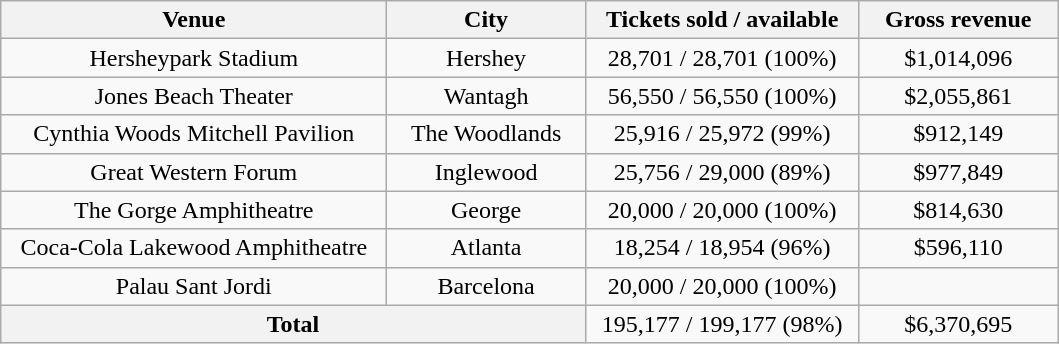<table class="wikitable" style="text-align:center">
<tr>
<th style="width:250px;">Venue</th>
<th style="width:125px;">City</th>
<th style="width:175px;">Tickets sold / available</th>
<th style="width:125px;">Gross revenue</th>
</tr>
<tr>
<td>Hersheypark Stadium</td>
<td>Hershey</td>
<td>28,701 / 28,701 (100%)</td>
<td>$1,014,096</td>
</tr>
<tr>
<td>Jones Beach Theater</td>
<td>Wantagh</td>
<td>56,550 / 56,550 (100%)</td>
<td>$2,055,861</td>
</tr>
<tr>
<td>Cynthia Woods Mitchell Pavilion</td>
<td>The Woodlands</td>
<td>25,916 / 25,972 (99%)</td>
<td>$912,149</td>
</tr>
<tr>
<td>Great Western Forum</td>
<td>Inglewood</td>
<td>25,756 / 29,000 (89%)</td>
<td>$977,849</td>
</tr>
<tr>
<td>The Gorge Amphitheatre</td>
<td>George</td>
<td>20,000 / 20,000 (100%)</td>
<td>$814,630</td>
</tr>
<tr>
<td>Coca-Cola Lakewood Amphitheatre</td>
<td>Atlanta</td>
<td>18,254 / 18,954 (96%)</td>
<td>$596,110</td>
</tr>
<tr>
<td>Palau Sant Jordi</td>
<td>Barcelona</td>
<td>20,000 / 20,000 (100%)</td>
<td></td>
</tr>
<tr>
<th colspan="2">Total</th>
<td>195,177 / 199,177 (98%)</td>
<td>$6,370,695</td>
</tr>
</table>
